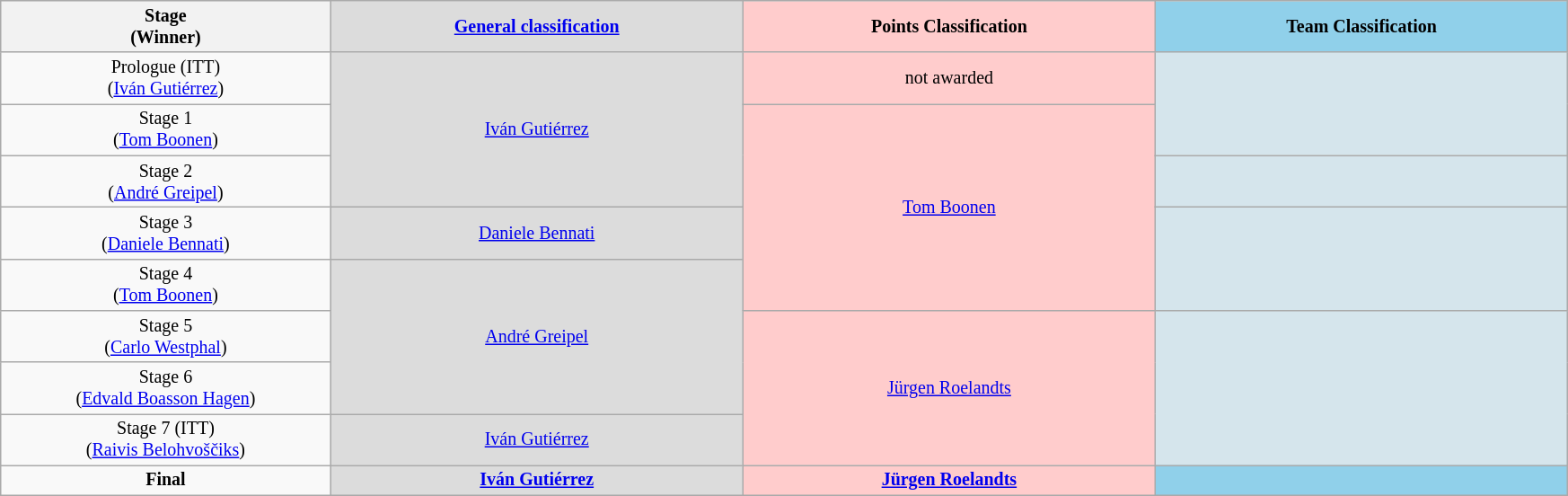<table class="wikitable" style="text-align: center; font-size:smaller;">
<tr style="background-color: #efefef;">
<th width="12%">Stage<br>(Winner)</th>
<th style="background:#DCDCDC;" width="15%"><a href='#'>General classification</a><br></th>
<th style="background:#FFCCCC;" width="15%">Points Classification<br></th>
<th style="background:#90D0EA;" width="15%">Team Classification</th>
</tr>
<tr>
<td>Prologue (ITT) <br>(<a href='#'>Iván Gutiérrez</a>)</td>
<td style="background:#DCDCDC;" rowspan="3"><a href='#'>Iván Gutiérrez</a></td>
<td style="background:#FFCCCC;" rowspan="1">not awarded</td>
<td style="background:#D5E5EC;" rowspan="2"></td>
</tr>
<tr>
<td>Stage 1 <br>(<a href='#'>Tom Boonen</a>)</td>
<td style="background:#FFCCCC;" rowspan="4"><a href='#'>Tom Boonen</a></td>
</tr>
<tr>
<td>Stage 2 <br>(<a href='#'>André Greipel</a>)</td>
<td style="background:#D5E5EC;" rowspan="1"></td>
</tr>
<tr>
<td>Stage 3 <br>(<a href='#'>Daniele Bennati</a>)</td>
<td style="background:#DCDCDC;" rowspan="1"><a href='#'>Daniele Bennati</a></td>
<td style="background:#D5E5EC;" rowspan="2"></td>
</tr>
<tr>
<td>Stage 4 <br>(<a href='#'>Tom Boonen</a>)</td>
<td style="background:#DCDCDC;" rowspan="3"><a href='#'>André Greipel</a></td>
</tr>
<tr>
<td>Stage 5 <br>(<a href='#'>Carlo Westphal</a>)</td>
<td style="background:#FFCCCC;" rowspan="3"><a href='#'>Jürgen Roelandts</a></td>
<td style="background:#D5E5EC;" rowspan="3"></td>
</tr>
<tr>
<td>Stage 6 <br>(<a href='#'>Edvald Boasson Hagen</a>)</td>
</tr>
<tr>
<td>Stage 7 (ITT)<br>(<a href='#'>Raivis Belohvoščiks</a>)</td>
<td style="background:#DCDCDC;" rowspan="1"><a href='#'>Iván Gutiérrez</a></td>
</tr>
<tr>
<td><strong>Final</strong></td>
<th style="background:#DCDCDC;" width="15%"><a href='#'>Iván Gutiérrez</a></th>
<th style="background:#FFCCCC;" width="15%"><a href='#'>Jürgen Roelandts</a></th>
<th style="background:#90D0EA;" width="15%"></th>
</tr>
</table>
